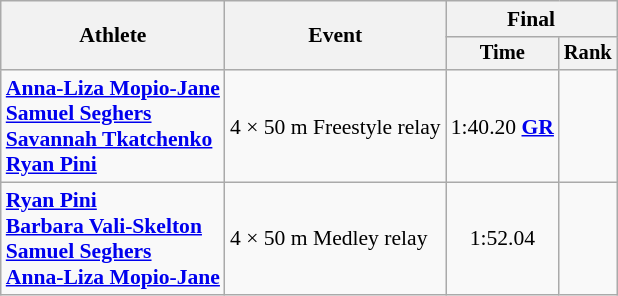<table class=wikitable style=font-size:90%>
<tr>
<th rowspan=2>Athlete</th>
<th rowspan=2>Event</th>
<th colspan=2>Final</th>
</tr>
<tr style=font-size:95%>
<th>Time</th>
<th>Rank</th>
</tr>
<tr align=center>
<td align=left><strong><a href='#'>Anna-Liza Mopio-Jane</a><br><a href='#'>Samuel Seghers</a><br><a href='#'>Savannah Tkatchenko</a><br><a href='#'>Ryan Pini</a></strong></td>
<td align=left>4 × 50 m Freestyle relay</td>
<td>1:40.20 <strong><a href='#'>GR</a></strong></td>
<td></td>
</tr>
<tr align=center>
<td align=left><strong><a href='#'>Ryan Pini</a><br><a href='#'>Barbara Vali-Skelton</a><br><a href='#'>Samuel Seghers</a><br><a href='#'>Anna-Liza Mopio-Jane</a></strong></td>
<td align=left>4 × 50 m Medley relay</td>
<td>1:52.04</td>
<td></td>
</tr>
</table>
